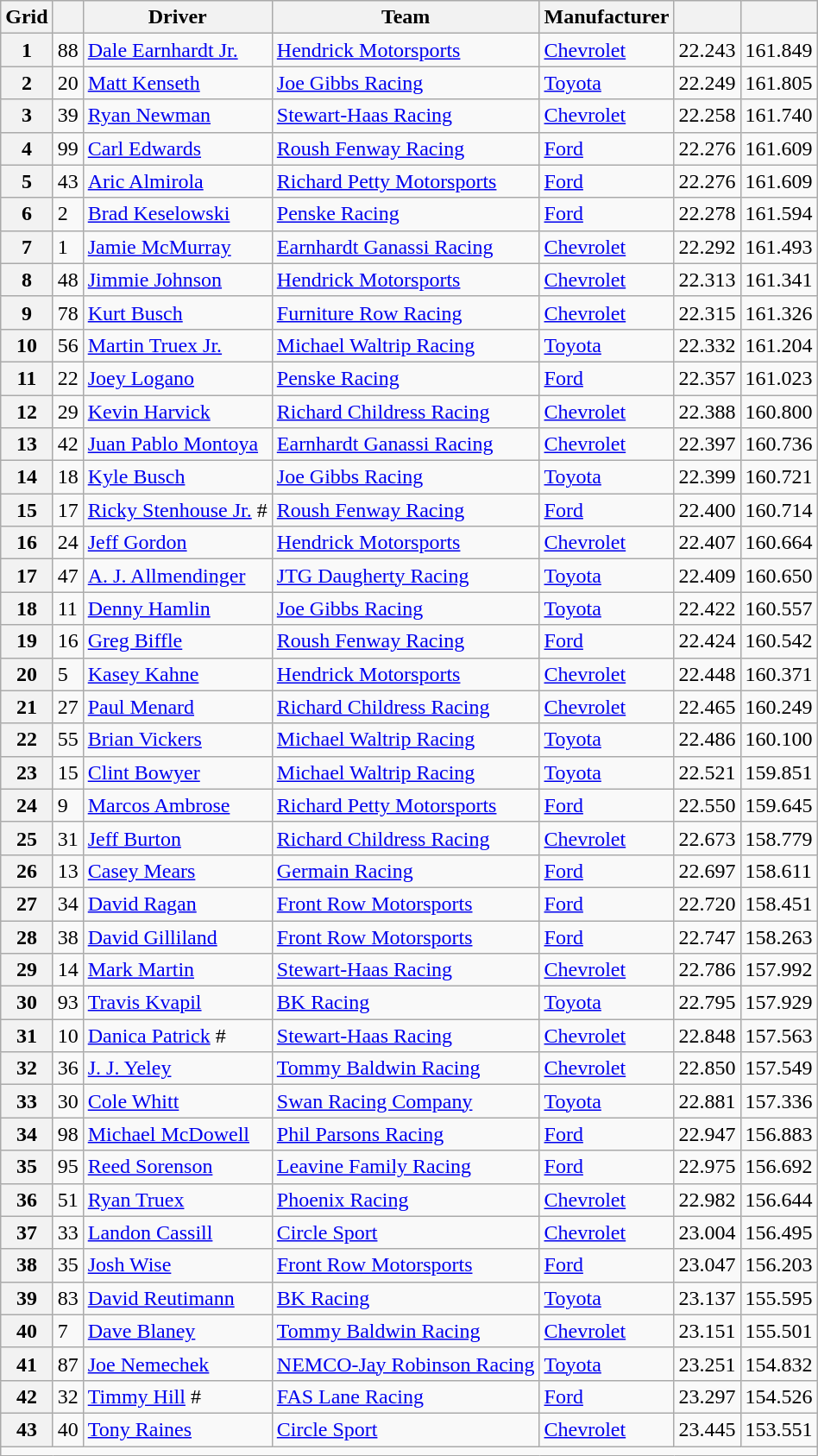<table class="wikitable">
<tr>
<th>Grid</th>
<th></th>
<th>Driver</th>
<th>Team</th>
<th>Manufacturer</th>
<th></th>
<th></th>
</tr>
<tr>
<th>1</th>
<td>88</td>
<td><a href='#'>Dale Earnhardt Jr.</a></td>
<td><a href='#'>Hendrick Motorsports</a></td>
<td><a href='#'>Chevrolet</a></td>
<td>22.243</td>
<td>161.849</td>
</tr>
<tr>
<th>2</th>
<td>20</td>
<td><a href='#'>Matt Kenseth</a></td>
<td><a href='#'>Joe Gibbs Racing</a></td>
<td><a href='#'>Toyota</a></td>
<td>22.249</td>
<td>161.805</td>
</tr>
<tr>
<th>3</th>
<td>39</td>
<td><a href='#'>Ryan Newman</a></td>
<td><a href='#'>Stewart-Haas Racing</a></td>
<td><a href='#'>Chevrolet</a></td>
<td>22.258</td>
<td>161.740</td>
</tr>
<tr>
<th>4</th>
<td>99</td>
<td><a href='#'>Carl Edwards</a></td>
<td><a href='#'>Roush Fenway Racing</a></td>
<td><a href='#'>Ford</a></td>
<td>22.276</td>
<td>161.609</td>
</tr>
<tr>
<th>5</th>
<td>43</td>
<td><a href='#'>Aric Almirola</a></td>
<td><a href='#'>Richard Petty Motorsports</a></td>
<td><a href='#'>Ford</a></td>
<td>22.276</td>
<td>161.609</td>
</tr>
<tr>
<th>6</th>
<td>2</td>
<td><a href='#'>Brad Keselowski</a></td>
<td><a href='#'>Penske Racing</a></td>
<td><a href='#'>Ford</a></td>
<td>22.278</td>
<td>161.594</td>
</tr>
<tr>
<th>7</th>
<td>1</td>
<td><a href='#'>Jamie McMurray</a></td>
<td><a href='#'>Earnhardt Ganassi Racing</a></td>
<td><a href='#'>Chevrolet</a></td>
<td>22.292</td>
<td>161.493</td>
</tr>
<tr>
<th>8</th>
<td>48</td>
<td><a href='#'>Jimmie Johnson</a></td>
<td><a href='#'>Hendrick Motorsports</a></td>
<td><a href='#'>Chevrolet</a></td>
<td>22.313</td>
<td>161.341</td>
</tr>
<tr>
<th>9</th>
<td>78</td>
<td><a href='#'>Kurt Busch</a></td>
<td><a href='#'>Furniture Row Racing</a></td>
<td><a href='#'>Chevrolet</a></td>
<td>22.315</td>
<td>161.326</td>
</tr>
<tr>
<th>10</th>
<td>56</td>
<td><a href='#'>Martin Truex Jr.</a></td>
<td><a href='#'>Michael Waltrip Racing</a></td>
<td><a href='#'>Toyota</a></td>
<td>22.332</td>
<td>161.204</td>
</tr>
<tr>
<th>11</th>
<td>22</td>
<td><a href='#'>Joey Logano</a></td>
<td><a href='#'>Penske Racing</a></td>
<td><a href='#'>Ford</a></td>
<td>22.357</td>
<td>161.023</td>
</tr>
<tr>
<th>12</th>
<td>29</td>
<td><a href='#'>Kevin Harvick</a></td>
<td><a href='#'>Richard Childress Racing</a></td>
<td><a href='#'>Chevrolet</a></td>
<td>22.388</td>
<td>160.800</td>
</tr>
<tr>
<th>13</th>
<td>42</td>
<td><a href='#'>Juan Pablo Montoya</a></td>
<td><a href='#'>Earnhardt Ganassi Racing</a></td>
<td><a href='#'>Chevrolet</a></td>
<td>22.397</td>
<td>160.736</td>
</tr>
<tr>
<th>14</th>
<td>18</td>
<td><a href='#'>Kyle Busch</a></td>
<td><a href='#'>Joe Gibbs Racing</a></td>
<td><a href='#'>Toyota</a></td>
<td>22.399</td>
<td>160.721</td>
</tr>
<tr>
<th>15</th>
<td>17</td>
<td><a href='#'>Ricky Stenhouse Jr.</a> #</td>
<td><a href='#'>Roush Fenway Racing</a></td>
<td><a href='#'>Ford</a></td>
<td>22.400</td>
<td>160.714</td>
</tr>
<tr>
<th>16</th>
<td>24</td>
<td><a href='#'>Jeff Gordon</a></td>
<td><a href='#'>Hendrick Motorsports</a></td>
<td><a href='#'>Chevrolet</a></td>
<td>22.407</td>
<td>160.664</td>
</tr>
<tr>
<th>17</th>
<td>47</td>
<td><a href='#'>A. J. Allmendinger</a></td>
<td><a href='#'>JTG Daugherty Racing</a></td>
<td><a href='#'>Toyota</a></td>
<td>22.409</td>
<td>160.650</td>
</tr>
<tr>
<th>18</th>
<td>11</td>
<td><a href='#'>Denny Hamlin</a></td>
<td><a href='#'>Joe Gibbs Racing</a></td>
<td><a href='#'>Toyota</a></td>
<td>22.422</td>
<td>160.557</td>
</tr>
<tr>
<th>19</th>
<td>16</td>
<td><a href='#'>Greg Biffle</a></td>
<td><a href='#'>Roush Fenway Racing</a></td>
<td><a href='#'>Ford</a></td>
<td>22.424</td>
<td>160.542</td>
</tr>
<tr>
<th>20</th>
<td>5</td>
<td><a href='#'>Kasey Kahne</a></td>
<td><a href='#'>Hendrick Motorsports</a></td>
<td><a href='#'>Chevrolet</a></td>
<td>22.448</td>
<td>160.371</td>
</tr>
<tr>
<th>21</th>
<td>27</td>
<td><a href='#'>Paul Menard</a></td>
<td><a href='#'>Richard Childress Racing</a></td>
<td><a href='#'>Chevrolet</a></td>
<td>22.465</td>
<td>160.249</td>
</tr>
<tr>
<th>22</th>
<td>55</td>
<td><a href='#'>Brian Vickers</a></td>
<td><a href='#'>Michael Waltrip Racing</a></td>
<td><a href='#'>Toyota</a></td>
<td>22.486</td>
<td>160.100</td>
</tr>
<tr>
<th>23</th>
<td>15</td>
<td><a href='#'>Clint Bowyer</a></td>
<td><a href='#'>Michael Waltrip Racing</a></td>
<td><a href='#'>Toyota</a></td>
<td>22.521</td>
<td>159.851</td>
</tr>
<tr>
<th>24</th>
<td>9</td>
<td><a href='#'>Marcos Ambrose</a></td>
<td><a href='#'>Richard Petty Motorsports</a></td>
<td><a href='#'>Ford</a></td>
<td>22.550</td>
<td>159.645</td>
</tr>
<tr>
<th>25</th>
<td>31</td>
<td><a href='#'>Jeff Burton</a></td>
<td><a href='#'>Richard Childress Racing</a></td>
<td><a href='#'>Chevrolet</a></td>
<td>22.673</td>
<td>158.779</td>
</tr>
<tr>
<th>26</th>
<td>13</td>
<td><a href='#'>Casey Mears</a></td>
<td><a href='#'>Germain Racing</a></td>
<td><a href='#'>Ford</a></td>
<td>22.697</td>
<td>158.611</td>
</tr>
<tr>
<th>27</th>
<td>34</td>
<td><a href='#'>David Ragan</a></td>
<td><a href='#'>Front Row Motorsports</a></td>
<td><a href='#'>Ford</a></td>
<td>22.720</td>
<td>158.451</td>
</tr>
<tr>
<th>28</th>
<td>38</td>
<td><a href='#'>David Gilliland</a></td>
<td><a href='#'>Front Row Motorsports</a></td>
<td><a href='#'>Ford</a></td>
<td>22.747</td>
<td>158.263</td>
</tr>
<tr>
<th>29</th>
<td>14</td>
<td><a href='#'>Mark Martin</a></td>
<td><a href='#'>Stewart-Haas Racing</a></td>
<td><a href='#'>Chevrolet</a></td>
<td>22.786</td>
<td>157.992</td>
</tr>
<tr>
<th>30</th>
<td>93</td>
<td><a href='#'>Travis Kvapil</a></td>
<td><a href='#'>BK Racing</a></td>
<td><a href='#'>Toyota</a></td>
<td>22.795</td>
<td>157.929</td>
</tr>
<tr>
<th>31</th>
<td>10</td>
<td><a href='#'>Danica Patrick</a> #</td>
<td><a href='#'>Stewart-Haas Racing</a></td>
<td><a href='#'>Chevrolet</a></td>
<td>22.848</td>
<td>157.563</td>
</tr>
<tr>
<th>32</th>
<td>36</td>
<td><a href='#'>J. J. Yeley</a></td>
<td><a href='#'>Tommy Baldwin Racing</a></td>
<td><a href='#'>Chevrolet</a></td>
<td>22.850</td>
<td>157.549</td>
</tr>
<tr>
<th>33</th>
<td>30</td>
<td><a href='#'>Cole Whitt</a></td>
<td><a href='#'>Swan Racing Company</a></td>
<td><a href='#'>Toyota</a></td>
<td>22.881</td>
<td>157.336</td>
</tr>
<tr>
<th>34</th>
<td>98</td>
<td><a href='#'>Michael McDowell</a></td>
<td><a href='#'>Phil Parsons Racing</a></td>
<td><a href='#'>Ford</a></td>
<td>22.947</td>
<td>156.883</td>
</tr>
<tr>
<th>35</th>
<td>95</td>
<td><a href='#'>Reed Sorenson</a></td>
<td><a href='#'>Leavine Family Racing</a></td>
<td><a href='#'>Ford</a></td>
<td>22.975</td>
<td>156.692</td>
</tr>
<tr>
<th>36</th>
<td>51</td>
<td><a href='#'>Ryan Truex</a></td>
<td><a href='#'>Phoenix Racing</a></td>
<td><a href='#'>Chevrolet</a></td>
<td>22.982</td>
<td>156.644</td>
</tr>
<tr>
<th>37</th>
<td>33</td>
<td><a href='#'>Landon Cassill</a></td>
<td><a href='#'>Circle Sport</a></td>
<td><a href='#'>Chevrolet</a></td>
<td>23.004</td>
<td>156.495</td>
</tr>
<tr>
<th>38</th>
<td>35</td>
<td><a href='#'>Josh Wise</a></td>
<td><a href='#'>Front Row Motorsports</a></td>
<td><a href='#'>Ford</a></td>
<td>23.047</td>
<td>156.203</td>
</tr>
<tr>
<th>39</th>
<td>83</td>
<td><a href='#'>David Reutimann</a></td>
<td><a href='#'>BK Racing</a></td>
<td><a href='#'>Toyota</a></td>
<td>23.137</td>
<td>155.595</td>
</tr>
<tr>
<th>40</th>
<td>7</td>
<td><a href='#'>Dave Blaney</a></td>
<td><a href='#'>Tommy Baldwin Racing</a></td>
<td><a href='#'>Chevrolet</a></td>
<td>23.151</td>
<td>155.501</td>
</tr>
<tr>
<th>41</th>
<td>87</td>
<td><a href='#'>Joe Nemechek</a></td>
<td><a href='#'>NEMCO-Jay Robinson Racing</a></td>
<td><a href='#'>Toyota</a></td>
<td>23.251</td>
<td>154.832</td>
</tr>
<tr>
<th>42</th>
<td>32</td>
<td><a href='#'>Timmy Hill</a> #</td>
<td><a href='#'>FAS Lane Racing</a></td>
<td><a href='#'>Ford</a></td>
<td>23.297</td>
<td>154.526</td>
</tr>
<tr>
<th>43</th>
<td>40</td>
<td><a href='#'>Tony Raines</a></td>
<td><a href='#'>Circle Sport</a></td>
<td><a href='#'>Chevrolet</a></td>
<td>23.445</td>
<td>153.551</td>
</tr>
<tr class="sortbottom">
<td colspan="8"></td>
</tr>
</table>
